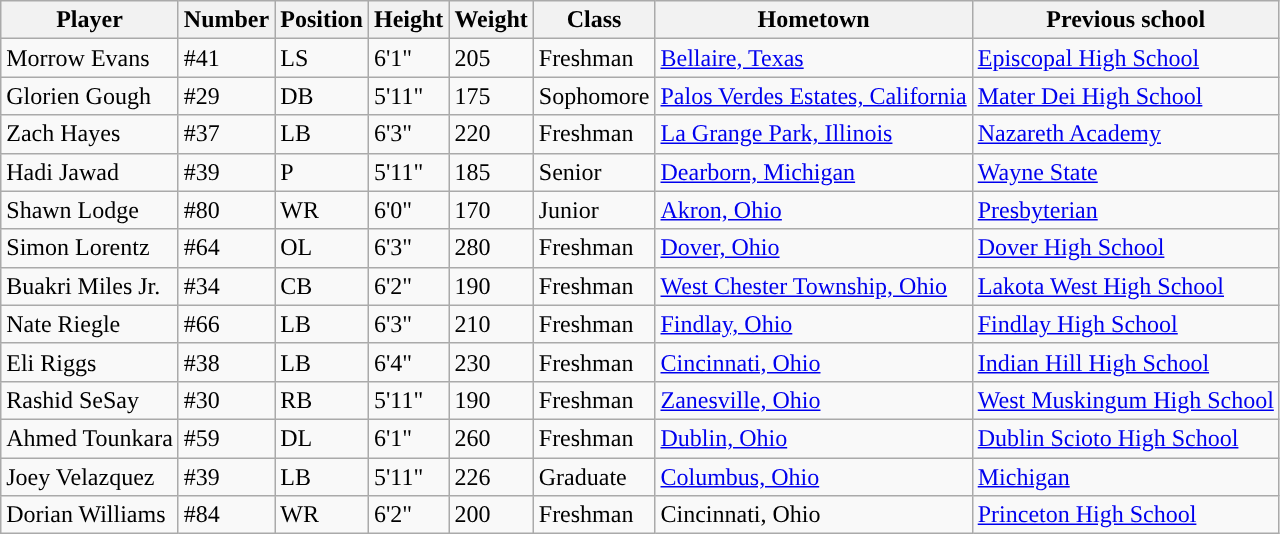<table class="wikitable sortable">
<tr>
<th style="text-align:center;">Player</th>
<th style="text-align:center;">Number</th>
<th style="text-align:center;">Position</th>
<th style="text-align:center;">Height</th>
<th style="text-align:center;">Weight</th>
<th style="text-align:center;">Class</th>
<th style="text-align:center;">Hometown</th>
<th style="text-align:center;">Previous school</th>
</tr>
<tr>
<td>Morrow Evans</td>
<td>#41</td>
<td>LS</td>
<td>6'1"</td>
<td>205</td>
<td>Freshman</td>
<td><a href='#'>Bellaire, Texas</a></td>
<td><a href='#'>Episcopal High School</a></td>
</tr>
<tr>
<td>Glorien Gough</td>
<td>#29</td>
<td>DB</td>
<td>5'11"</td>
<td>175</td>
<td>Sophomore</td>
<td><a href='#'>Palos Verdes Estates, California</a></td>
<td><a href='#'>Mater Dei High School</a></td>
</tr>
<tr>
<td>Zach Hayes</td>
<td>#37</td>
<td>LB</td>
<td>6'3"</td>
<td>220</td>
<td>Freshman</td>
<td><a href='#'>La Grange Park, Illinois</a></td>
<td><a href='#'>Nazareth Academy</a></td>
</tr>
<tr>
<td>Hadi Jawad</td>
<td>#39</td>
<td>P</td>
<td>5'11"</td>
<td>185</td>
<td>Senior</td>
<td><a href='#'>Dearborn, Michigan</a></td>
<td><a href='#'>Wayne State</a></td>
</tr>
<tr>
<td>Shawn Lodge</td>
<td>#80</td>
<td>WR</td>
<td>6'0"</td>
<td>170</td>
<td>Junior</td>
<td><a href='#'>Akron, Ohio</a></td>
<td><a href='#'>Presbyterian</a></td>
</tr>
<tr>
<td>Simon Lorentz</td>
<td>#64</td>
<td>OL</td>
<td>6'3"</td>
<td>280</td>
<td>Freshman</td>
<td><a href='#'>Dover, Ohio</a></td>
<td><a href='#'>Dover High School</a></td>
</tr>
<tr>
<td>Buakri Miles Jr.</td>
<td>#34</td>
<td>CB</td>
<td>6'2"</td>
<td>190</td>
<td>Freshman</td>
<td><a href='#'>West Chester Township, Ohio</a></td>
<td><a href='#'>Lakota West High School</a></td>
</tr>
<tr>
<td>Nate Riegle</td>
<td>#66</td>
<td>LB</td>
<td>6'3"</td>
<td>210</td>
<td>Freshman</td>
<td><a href='#'>Findlay, Ohio</a></td>
<td><a href='#'>Findlay High School</a></td>
</tr>
<tr>
<td>Eli Riggs</td>
<td>#38</td>
<td>LB</td>
<td>6'4"</td>
<td>230</td>
<td>Freshman</td>
<td><a href='#'>Cincinnati, Ohio</a></td>
<td><a href='#'>Indian Hill High School</a></td>
</tr>
<tr>
<td>Rashid SeSay</td>
<td>#30</td>
<td>RB</td>
<td>5'11"</td>
<td>190</td>
<td>Freshman</td>
<td><a href='#'>Zanesville, Ohio</a></td>
<td><a href='#'>West Muskingum High School</a></td>
</tr>
<tr>
<td>Ahmed Tounkara</td>
<td>#59</td>
<td>DL</td>
<td>6'1"</td>
<td>260</td>
<td>Freshman</td>
<td><a href='#'>Dublin, Ohio</a></td>
<td><a href='#'>Dublin Scioto High School</a></td>
</tr>
<tr>
<td>Joey Velazquez</td>
<td>#39</td>
<td>LB</td>
<td>5'11"</td>
<td>226</td>
<td>Graduate</td>
<td><a href='#'>Columbus, Ohio</a></td>
<td><a href='#'>Michigan</a></td>
</tr>
<tr>
<td>Dorian Williams</td>
<td>#84</td>
<td>WR</td>
<td>6'2"</td>
<td>200</td>
<td>Freshman</td>
<td>Cincinnati, Ohio</td>
<td><a href='#'>Princeton High School</a></td>
</tr>
</table>
